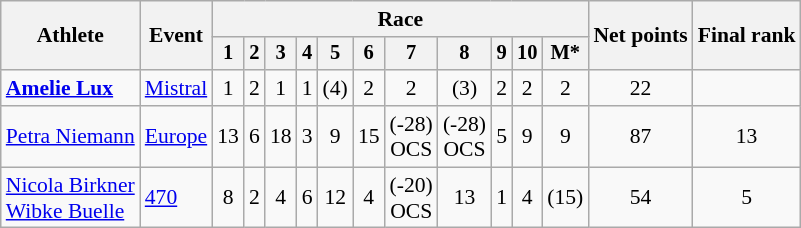<table class="wikitable" style="font-size:90%">
<tr>
<th rowspan=2>Athlete</th>
<th rowspan=2>Event</th>
<th colspan=11>Race</th>
<th rowspan=2>Net points</th>
<th rowspan=2>Final rank</th>
</tr>
<tr style="font-size:95%">
<th>1</th>
<th>2</th>
<th>3</th>
<th>4</th>
<th>5</th>
<th>6</th>
<th>7</th>
<th>8</th>
<th>9</th>
<th>10</th>
<th>M*</th>
</tr>
<tr>
<td align=left><strong><a href='#'>Amelie Lux</a></strong></td>
<td align=left><a href='#'>Mistral</a></td>
<td align=center>1</td>
<td align=center>2</td>
<td align=center>1</td>
<td align=center>1</td>
<td align=center>(4)</td>
<td align=center>2</td>
<td align=center>2</td>
<td align=center>(3)</td>
<td align=center>2</td>
<td align=center>2</td>
<td align=center>2</td>
<td align=center>22</td>
<td align=center></td>
</tr>
<tr>
<td align=left><a href='#'>Petra Niemann</a></td>
<td align=left><a href='#'>Europe</a></td>
<td align=center>13</td>
<td align=center>6</td>
<td align=center>18</td>
<td align=center>3</td>
<td align=center>9</td>
<td align=center>15</td>
<td align=center>(-28)<br> OCS</td>
<td align=center>(-28)<br> OCS</td>
<td align=center>5</td>
<td align=center>9</td>
<td align=center>9</td>
<td align=center>87</td>
<td align=center>13</td>
</tr>
<tr>
<td align=left><a href='#'>Nicola Birkner</a><br> <a href='#'>Wibke Buelle</a></td>
<td align=left><a href='#'>470</a></td>
<td align=center>8</td>
<td align=center>2</td>
<td align=center>4</td>
<td align=center>6</td>
<td align=center>12</td>
<td align=center>4</td>
<td align=center>(-20)<br> OCS</td>
<td align=center>13</td>
<td align=center>1</td>
<td align=center>4</td>
<td align=center>(15)</td>
<td align=center>54</td>
<td align=center>5</td>
</tr>
</table>
